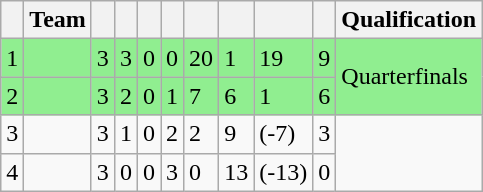<table class="wikitable">
<tr>
<th></th>
<th>Team</th>
<th></th>
<th></th>
<th></th>
<th></th>
<th></th>
<th></th>
<th></th>
<th></th>
<th>Qualification</th>
</tr>
<tr bgcolor=lightgreen>
<td>1</td>
<td></td>
<td>3</td>
<td>3</td>
<td>0</td>
<td>0</td>
<td>20</td>
<td>1</td>
<td>19</td>
<td>9</td>
<td rowspan=2>Quarterfinals</td>
</tr>
<tr bgcolor=lightgreen>
<td>2</td>
<td></td>
<td>3</td>
<td>2</td>
<td>0</td>
<td>1</td>
<td>7</td>
<td>6</td>
<td>1</td>
<td>6</td>
</tr>
<tr>
<td>3</td>
<td></td>
<td>3</td>
<td>1</td>
<td>0</td>
<td>2</td>
<td>2</td>
<td>9</td>
<td>(-7)</td>
<td>3</td>
<td rowspan=2></td>
</tr>
<tr>
<td>4</td>
<td></td>
<td>3</td>
<td>0</td>
<td>0</td>
<td>3</td>
<td>0</td>
<td>13</td>
<td>(-13)</td>
<td>0</td>
</tr>
</table>
